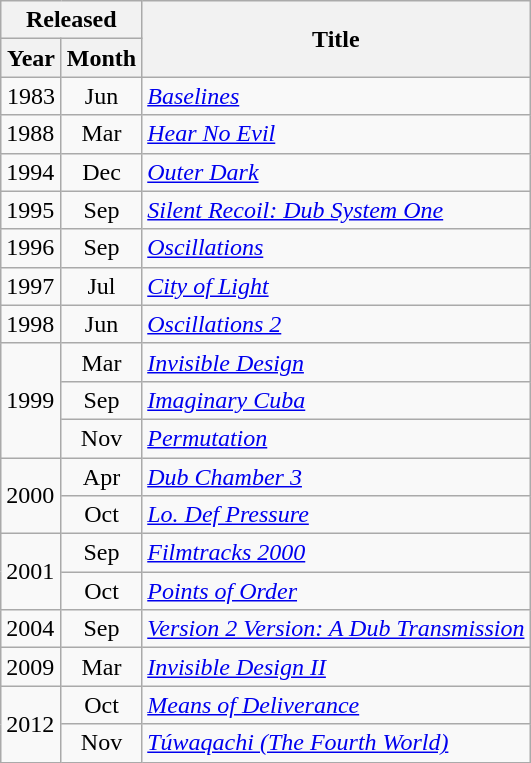<table class="wikitable">
<tr>
<th colspan="2">Released</th>
<th rowspan="2">Title</th>
</tr>
<tr>
<th style="width:33px;">Year</th>
<th style="width:44px;">Month</th>
</tr>
<tr>
<td align="center">1983</td>
<td align="center">Jun</td>
<td><em><a href='#'>Baselines</a></em></td>
</tr>
<tr>
<td align=left>1988</td>
<td align="center">Mar</td>
<td><em><a href='#'>Hear No Evil</a></em></td>
</tr>
<tr>
<td align=left>1994</td>
<td align="center">Dec</td>
<td><em><a href='#'>Outer Dark</a></em></td>
</tr>
<tr>
<td align=left>1995</td>
<td align="center">Sep</td>
<td><em><a href='#'>Silent Recoil: Dub System One</a></em></td>
</tr>
<tr>
<td align=left>1996</td>
<td align="center">Sep</td>
<td><em><a href='#'>Oscillations</a></em></td>
</tr>
<tr>
<td align=left>1997</td>
<td align="center">Jul</td>
<td><em><a href='#'>City of Light</a></em></td>
</tr>
<tr>
<td align=left>1998</td>
<td align="center">Jun</td>
<td><em><a href='#'>Oscillations 2</a></em></td>
</tr>
<tr>
<td rowspan="3">1999</td>
<td align="center">Mar</td>
<td><em><a href='#'>Invisible Design</a></em></td>
</tr>
<tr>
<td align="center">Sep</td>
<td><em><a href='#'>Imaginary Cuba</a></em></td>
</tr>
<tr>
<td align="center">Nov</td>
<td><em><a href='#'>Permutation</a></em></td>
</tr>
<tr>
<td rowspan="2">2000</td>
<td align="center">Apr</td>
<td><em><a href='#'>Dub Chamber 3</a></em></td>
</tr>
<tr>
<td align="center">Oct</td>
<td><em><a href='#'>Lo. Def Pressure</a></em></td>
</tr>
<tr>
<td rowspan="2">2001</td>
<td align="center">Sep</td>
<td><em><a href='#'>Filmtracks 2000</a></em></td>
</tr>
<tr>
<td align="center">Oct</td>
<td><em><a href='#'>Points of Order</a></em></td>
</tr>
<tr>
<td align=left>2004</td>
<td align="center">Sep</td>
<td><em><a href='#'>Version 2 Version: A Dub Transmission</a></em></td>
</tr>
<tr>
<td align=left>2009</td>
<td align="center">Mar</td>
<td><em><a href='#'>Invisible Design II</a></em></td>
</tr>
<tr>
<td rowspan="2">2012</td>
<td align="center">Oct</td>
<td><em><a href='#'>Means of Deliverance</a></em></td>
</tr>
<tr>
<td align="center">Nov</td>
<td><em><a href='#'>Túwaqachi (The Fourth World)</a></em></td>
</tr>
</table>
